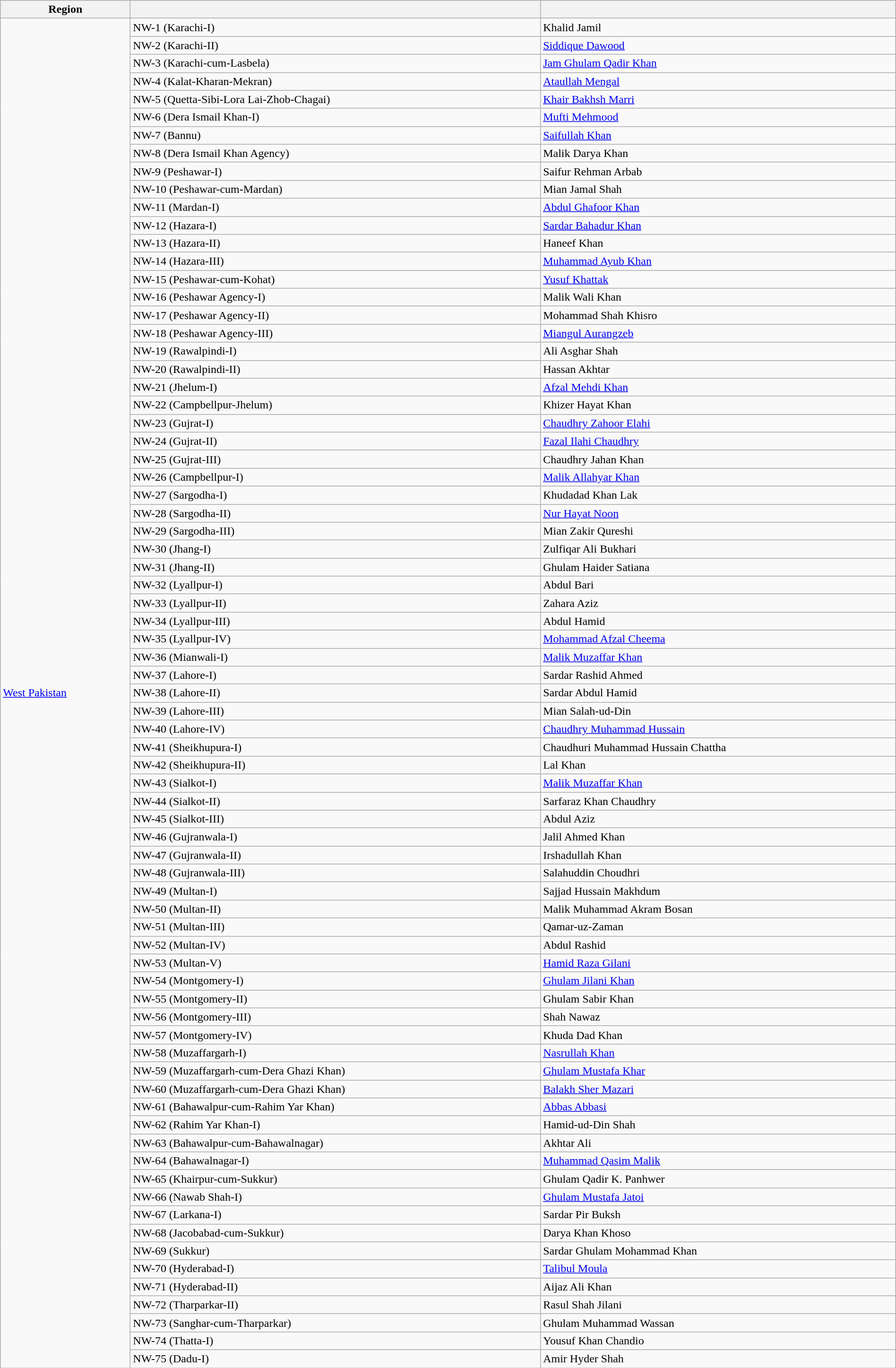<table class="wikitable sortable" style="width: 100%;">
<tr>
<th>Region</th>
<th class="unsortable"></th>
<th class="unsortable"></th>
</tr>
<tr |>
<td rowspan="78"><a href='#'>West Pakistan</a></td>
<td>NW-1 (Karachi-I)</td>
<td>Khalid Jamil</td>
</tr>
<tr |>
<td>NW-2 (Karachi-II)</td>
<td><a href='#'>Siddique Dawood</a></td>
</tr>
<tr |>
<td>NW-3 (Karachi-cum-Lasbela)</td>
<td><a href='#'>Jam Ghulam Qadir Khan</a></td>
</tr>
<tr |>
<td>NW-4 (Kalat-Kharan-Mekran)</td>
<td><a href='#'>Ataullah Mengal</a></td>
</tr>
<tr |>
<td>NW-5 (Quetta-Sibi-Lora Lai-Zhob-Chagai)</td>
<td><a href='#'>Khair Bakhsh Marri</a></td>
</tr>
<tr |>
<td>NW-6 (Dera Ismail Khan-I)</td>
<td><a href='#'>Mufti Mehmood</a></td>
</tr>
<tr |>
<td>NW-7 (Bannu)</td>
<td><a href='#'>Saifullah Khan</a></td>
</tr>
<tr |>
<td>NW-8 (Dera Ismail Khan Agency)</td>
<td>Malik Darya Khan</td>
</tr>
<tr |>
<td>NW-9 (Peshawar-I)</td>
<td>Saifur Rehman Arbab</td>
</tr>
<tr |>
<td>NW-10 (Peshawar-cum-Mardan)</td>
<td>Mian Jamal Shah</td>
</tr>
<tr |>
<td>NW-11 (Mardan-I)</td>
<td><a href='#'>Abdul Ghafoor Khan</a></td>
</tr>
<tr |>
<td>NW-12 (Hazara-I)</td>
<td><a href='#'>Sardar Bahadur Khan</a></td>
</tr>
<tr |>
<td>NW-13 (Hazara-II)</td>
<td>Haneef Khan</td>
</tr>
<tr |>
<td>NW-14 (Hazara-III)</td>
<td><a href='#'>Muhammad Ayub Khan</a></td>
</tr>
<tr |>
<td>NW-15 (Peshawar-cum-Kohat)</td>
<td><a href='#'>Yusuf Khattak</a></td>
</tr>
<tr |>
<td>NW-16 (Peshawar Agency-I)</td>
<td>Malik Wali Khan</td>
</tr>
<tr |>
<td>NW-17 (Peshawar Agency-II)</td>
<td>Mohammad Shah Khisro</td>
</tr>
<tr |>
<td>NW-18 (Peshawar Agency-III)</td>
<td><a href='#'>Miangul Aurangzeb</a></td>
</tr>
<tr |>
<td>NW-19 (Rawalpindi-I)</td>
<td>Ali Asghar Shah</td>
</tr>
<tr |>
<td>NW-20 (Rawalpindi-II)</td>
<td>Hassan Akhtar</td>
</tr>
<tr |>
<td>NW-21 (Jhelum-I)</td>
<td><a href='#'>Afzal Mehdi Khan</a></td>
</tr>
<tr |>
<td>NW-22 (Campbellpur-Jhelum)</td>
<td>Khizer Hayat Khan</td>
</tr>
<tr |>
<td>NW-23 (Gujrat-I)</td>
<td><a href='#'>Chaudhry Zahoor Elahi</a></td>
</tr>
<tr |>
<td>NW-24 (Gujrat-II)</td>
<td><a href='#'>Fazal Ilahi Chaudhry</a></td>
</tr>
<tr |>
<td>NW-25 (Gujrat-III)</td>
<td>Chaudhry Jahan Khan</td>
</tr>
<tr |>
<td>NW-26 (Campbellpur-I)</td>
<td><a href='#'>Malik Allahyar Khan</a></td>
</tr>
<tr |>
<td>NW-27 (Sargodha-I)</td>
<td>Khudadad Khan Lak</td>
</tr>
<tr |>
<td>NW-28 (Sargodha-II)</td>
<td><a href='#'>Nur Hayat Noon</a></td>
</tr>
<tr |>
<td>NW-29 (Sargodha-III)</td>
<td>Mian Zakir Qureshi</td>
</tr>
<tr |>
<td>NW-30 (Jhang-I)</td>
<td>Zulfiqar Ali Bukhari</td>
</tr>
<tr |>
<td>NW-31 (Jhang-II)</td>
<td>Ghulam Haider Satiana</td>
</tr>
<tr |>
<td>NW-32 (Lyallpur-I)</td>
<td>Abdul Bari</td>
</tr>
<tr |>
<td>NW-33 (Lyallpur-II)</td>
<td>Zahara Aziz</td>
</tr>
<tr |>
<td>NW-34 (Lyallpur-III)</td>
<td>Abdul Hamid</td>
</tr>
<tr |>
<td>NW-35 (Lyallpur-IV)</td>
<td><a href='#'>Mohammad Afzal Cheema</a></td>
</tr>
<tr |>
<td>NW-36 (Mianwali-I)</td>
<td><a href='#'>Malik Muzaffar Khan</a></td>
</tr>
<tr |>
<td>NW-37 (Lahore-I)</td>
<td>Sardar Rashid Ahmed</td>
</tr>
<tr |>
<td>NW-38 (Lahore-II)</td>
<td>Sardar Abdul Hamid</td>
</tr>
<tr |>
<td>NW-39 (Lahore-III)</td>
<td>Mian Salah-ud-Din</td>
</tr>
<tr |>
<td>NW-40 (Lahore-IV)</td>
<td><a href='#'>Chaudhry Muhammad Hussain</a></td>
</tr>
<tr |>
<td>NW-41 (Sheikhupura-I)</td>
<td>Chaudhuri Muhammad Hussain Chattha</td>
</tr>
<tr |>
<td>NW-42 (Sheikhupura-II)</td>
<td>Lal Khan</td>
</tr>
<tr |>
<td>NW-43 (Sialkot-I)</td>
<td><a href='#'>Malik Muzaffar Khan</a></td>
</tr>
<tr |>
<td>NW-44 (Sialkot-II)</td>
<td>Sarfaraz Khan Chaudhry</td>
</tr>
<tr |>
<td>NW-45 (Sialkot-III)</td>
<td>Abdul Aziz</td>
</tr>
<tr |>
<td>NW-46 (Gujranwala-I)</td>
<td>Jalil Ahmed Khan</td>
</tr>
<tr |>
<td>NW-47 (Gujranwala-II)</td>
<td>Irshadullah Khan</td>
</tr>
<tr |>
<td>NW-48 (Gujranwala-III)</td>
<td>Salahuddin Choudhri</td>
</tr>
<tr |>
<td>NW-49 (Multan-I)</td>
<td>Sajjad Hussain Makhdum</td>
</tr>
<tr |>
<td>NW-50 (Multan-II)</td>
<td>Malik Muhammad Akram Bosan</td>
</tr>
<tr |>
<td>NW-51 (Multan-III)</td>
<td>Qamar-uz-Zaman</td>
</tr>
<tr |>
<td>NW-52 (Multan-IV)</td>
<td>Abdul Rashid</td>
</tr>
<tr |>
<td>NW-53 (Multan-V)</td>
<td><a href='#'>Hamid Raza Gilani</a></td>
</tr>
<tr |>
<td>NW-54 (Montgomery-I)</td>
<td><a href='#'>Ghulam Jilani Khan</a></td>
</tr>
<tr |>
<td>NW-55 (Montgomery-II)</td>
<td>Ghulam Sabir Khan</td>
</tr>
<tr |>
<td>NW-56 (Montgomery-III)</td>
<td>Shah Nawaz</td>
</tr>
<tr |>
<td>NW-57 (Montgomery-IV)</td>
<td>Khuda Dad Khan</td>
</tr>
<tr |>
<td>NW-58 (Muzaffargarh-I)</td>
<td><a href='#'>Nasrullah Khan</a></td>
</tr>
<tr |>
<td>NW-59 (Muzaffargarh-cum-Dera Ghazi Khan)</td>
<td><a href='#'>Ghulam Mustafa Khar</a></td>
</tr>
<tr |>
<td>NW-60 (Muzaffargarh-cum-Dera Ghazi Khan)</td>
<td><a href='#'>Balakh Sher Mazari</a></td>
</tr>
<tr |>
<td>NW-61 (Bahawalpur-cum-Rahim Yar Khan)</td>
<td><a href='#'>Abbas Abbasi</a></td>
</tr>
<tr |>
<td>NW-62 (Rahim Yar Khan-I)</td>
<td>Hamid-ud-Din Shah</td>
</tr>
<tr |>
<td>NW-63 (Bahawalpur-cum-Bahawalnagar)</td>
<td>Akhtar Ali</td>
</tr>
<tr |>
<td>NW-64 (Bahawalnagar-I)</td>
<td><a href='#'>Muhammad Qasim Malik</a></td>
</tr>
<tr |>
<td>NW-65 (Khairpur-cum-Sukkur)</td>
<td>Ghulam Qadir K. Panhwer</td>
</tr>
<tr |>
<td>NW-66 (Nawab Shah-I)</td>
<td><a href='#'>Ghulam Mustafa Jatoi</a></td>
</tr>
<tr |>
<td>NW-67 (Larkana-I)</td>
<td>Sardar Pir Buksh</td>
</tr>
<tr |>
<td>NW-68 (Jacobabad-cum-Sukkur)</td>
<td>Darya Khan Khoso</td>
</tr>
<tr |>
<td>NW-69 (Sukkur)</td>
<td>Sardar Ghulam Mohammad Khan</td>
</tr>
<tr |>
<td>NW-70 (Hyderabad-I)</td>
<td><a href='#'>Talibul Moula</a></td>
</tr>
<tr |>
<td>NW-71 (Hyderabad-II)</td>
<td>Aijaz Ali Khan</td>
</tr>
<tr |>
<td>NW-72 (Tharparkar-II)</td>
<td>Rasul Shah Jilani</td>
</tr>
<tr |>
<td>NW-73 (Sanghar-cum-Tharparkar)</td>
<td>Ghulam Muhammad Wassan</td>
</tr>
<tr |>
<td>NW-74 (Thatta-I)</td>
<td>Yousuf Khan Chandio</td>
</tr>
<tr |>
<td>NW-75 (Dadu-I)</td>
<td>Amir Hyder Shah</td>
</tr>
</table>
